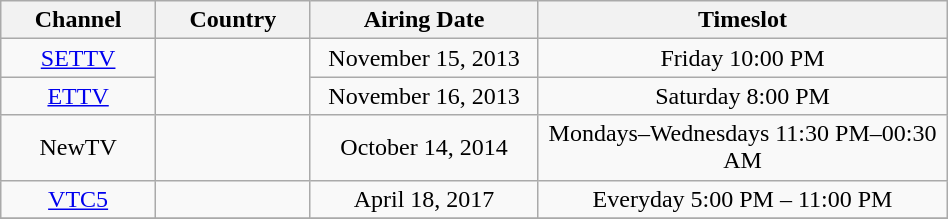<table class="wikitable" width="50%" style="text-align:center">
<tr>
<th width="10%"><strong>Channel</strong></th>
<th width="10%"><strong>Country</strong></th>
<th width="15%"><strong>Airing Date</strong></th>
<th width="27%"><strong>Timeslot</strong></th>
</tr>
<tr>
<td><a href='#'>SETTV</a></td>
<td rowspan=2></td>
<td>November 15, 2013</td>
<td>Friday 10:00 PM</td>
</tr>
<tr>
<td><a href='#'>ETTV</a></td>
<td>November 16, 2013</td>
<td>Saturday 8:00 PM</td>
</tr>
<tr>
<td>NewTV</td>
<td></td>
<td>October 14, 2014</td>
<td>Mondays–Wednesdays 11:30 PM–00:30 AM</td>
</tr>
<tr>
<td><a href='#'>VTC5</a></td>
<td></td>
<td>April 18, 2017</td>
<td>Everyday 5:00 PM – 11:00 PM</td>
</tr>
<tr>
</tr>
</table>
